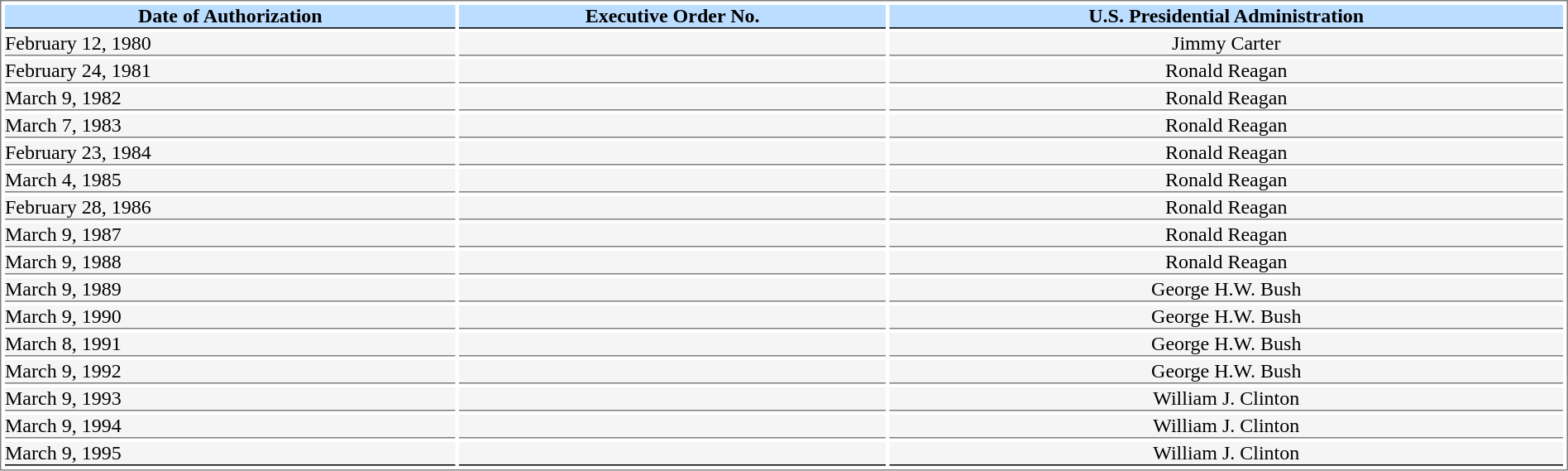<table style="border:1px solid gray; align:left; width:100%" cellspacing=3 cellpadding=0>
<tr style="font-weight:bold; text-align:center; background:#bbddff; color:black;">
<th style=" border-bottom:1.5px solid black">Date of Authorization</th>
<th style=" border-bottom:1.5px solid black">Executive Order No.</th>
<th style=" border-bottom:1.5px solid black">U.S. Presidential Administration</th>
</tr>
<tr>
<td style="border-bottom:1px solid gray; background:#F5F5F5;">February 12, 1980</td>
<td style="border-bottom:1px solid gray; background:#F5F5F5; text-align:center;"></td>
<td style="border-bottom:1px solid gray; background:#F5F5F5; text-align:center;">Jimmy Carter</td>
</tr>
<tr>
<td style="border-bottom:1px solid gray; background:#F5F5F5;">February 24, 1981</td>
<td style="border-bottom:1px solid gray; background:#F5F5F5; text-align:center;"></td>
<td style="border-bottom:1px solid gray; background:#F5F5F5; text-align:center;">Ronald Reagan</td>
</tr>
<tr>
<td style="border-bottom:1px solid gray; background:#F5F5F5;">March 9, 1982</td>
<td style="border-bottom:1px solid gray; background:#F5F5F5; text-align:center;"></td>
<td style="border-bottom:1px solid gray; background:#F5F5F5; text-align:center;">Ronald Reagan</td>
</tr>
<tr>
<td style="border-bottom:1px solid gray; background:#F5F5F5;">March 7, 1983</td>
<td style="border-bottom:1px solid gray; background:#F5F5F5; text-align:center;"></td>
<td style="border-bottom:1px solid gray; background:#F5F5F5; text-align:center;">Ronald Reagan</td>
</tr>
<tr>
<td style="border-bottom:1px solid gray; background:#F5F5F5;">February 23, 1984</td>
<td style="border-bottom:1px solid gray; background:#F5F5F5; text-align:center;"></td>
<td style="border-bottom:1px solid gray; background:#F5F5F5; text-align:center;">Ronald Reagan</td>
</tr>
<tr>
<td style="border-bottom:1px solid gray; background:#F5F5F5;">March 4, 1985</td>
<td style="border-bottom:1px solid gray; background:#F5F5F5; text-align:center;"></td>
<td style="border-bottom:1px solid gray; background:#F5F5F5; text-align:center;">Ronald Reagan</td>
</tr>
<tr>
<td style="border-bottom:1px solid gray; background:#F5F5F5;">February 28, 1986</td>
<td style="border-bottom:1px solid gray; background:#F5F5F5; text-align:center;"></td>
<td style="border-bottom:1px solid gray; background:#F5F5F5; text-align:center;">Ronald Reagan</td>
</tr>
<tr>
<td style="border-bottom:1px solid gray; background:#F5F5F5;">March 9, 1987</td>
<td style="border-bottom:1px solid gray; background:#F5F5F5; text-align:center;"></td>
<td style="border-bottom:1px solid gray; background:#F5F5F5; text-align:center;">Ronald Reagan</td>
</tr>
<tr>
<td style="border-bottom:1px solid gray; background:#F5F5F5;">March 9, 1988</td>
<td style="border-bottom:1px solid gray; background:#F5F5F5; text-align:center;"></td>
<td style="border-bottom:1px solid gray; background:#F5F5F5; text-align:center;">Ronald Reagan</td>
</tr>
<tr>
<td style="border-bottom:1px solid gray; background:#F5F5F5;">March 9, 1989</td>
<td style="border-bottom:1px solid gray; background:#F5F5F5; text-align:center;"></td>
<td style="border-bottom:1px solid gray; background:#F5F5F5; text-align:center;">George H.W. Bush</td>
</tr>
<tr>
<td style="border-bottom:1px solid gray; background:#F5F5F5;">March 9, 1990</td>
<td style="border-bottom:1px solid gray; background:#F5F5F5; text-align:center;"></td>
<td style="border-bottom:1px solid gray; background:#F5F5F5; text-align:center;">George H.W. Bush</td>
</tr>
<tr>
<td style="border-bottom:1px solid gray; background:#F5F5F5;">March 8, 1991</td>
<td style="border-bottom:1px solid gray; background:#F5F5F5; text-align:center;"></td>
<td style="border-bottom:1px solid gray; background:#F5F5F5; text-align:center;">George H.W. Bush</td>
</tr>
<tr>
<td style="border-bottom:1px solid gray; background:#F5F5F5;">March 9, 1992</td>
<td style="border-bottom:1px solid gray; background:#F5F5F5; text-align:center;"></td>
<td style="border-bottom:1px solid gray; background:#F5F5F5; text-align:center;">George H.W. Bush</td>
</tr>
<tr>
<td style="border-bottom:1px solid gray; background:#F5F5F5;">March 9, 1993</td>
<td style="border-bottom:1px solid gray; background:#F5F5F5; text-align:center;"></td>
<td style="border-bottom:1px solid gray; background:#F5F5F5; text-align:center;">William J. Clinton</td>
</tr>
<tr>
<td style="border-bottom:1px solid gray; background:#F5F5F5;">March 9, 1994</td>
<td style="border-bottom:1px solid gray; background:#F5F5F5; text-align:center;"></td>
<td style="border-bottom:1px solid gray; background:#F5F5F5; text-align:center;">William J. Clinton</td>
</tr>
<tr>
<td style="border-bottom:1.5px solid black; background:#F5F5F5;">March 9, 1995</td>
<td style="border-bottom:1.5px solid black; background:#F5F5F5; text-align:center;"></td>
<td style="border-bottom:1.5px solid black; background:#F5F5F5; text-align:center;">William J. Clinton</td>
</tr>
</table>
